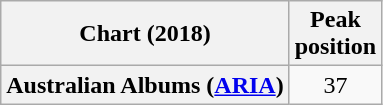<table class="wikitable plainrowheaders" style="text-align:center">
<tr>
<th scope="col">Chart (2018)</th>
<th scope="col">Peak<br> position</th>
</tr>
<tr>
<th scope="row">Australian Albums (<a href='#'>ARIA</a>)</th>
<td>37</td>
</tr>
</table>
